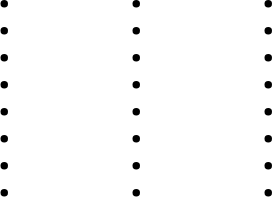<table>
<tr>
<td><br><ul><li></li><li></li><li></li><li></li><li></li><li></li><li></li><li></li></ul></td>
<td width=40></td>
<td valign=top><br><ul><li></li><li></li><li></li><li></li><li></li><li></li><li></li><li></li></ul></td>
<td width=40></td>
<td valign=top><br><ul><li></li><li></li><li></li><li></li><li></li><li></li><li></li><li></li></ul></td>
</tr>
</table>
